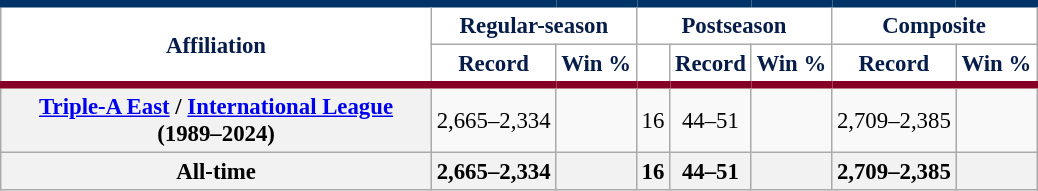<table class="wikitable sortable plainrowheaders" style="font-size: 95%; text-align:center;">
<tr>
<th rowspan="2" scope="col" style="background-color:#ffffff; border-top:#003366 5px solid; border-bottom:#840026 5px solid; color:#071d49" width="280px">Affiliation</th>
<th colspan="2" scope="col" style="background-color:#ffffff; border-top:#003366 5px solid; color:#071d49">Regular-season</th>
<th colspan="3" scope="col" style="background-color:#ffffff; border-top:#003366 5px solid; color:#071d49">Postseason</th>
<th colspan="2" scope="col" style="background-color:#ffffff; border-top:#003366 5px solid; color:#071d49">Composite</th>
</tr>
<tr>
<th scope="col" style="background-color:#ffffff; border-bottom:#840026 5px solid; color:#071d49">Record</th>
<th scope="col" style="background-color:#ffffff; border-bottom:#840026 5px solid; color:#071d49">Win %</th>
<th scope="col" style="background-color:#ffffff; border-bottom:#840026 5px solid; color:#071d49"></th>
<th scope="col" style="background-color:#ffffff; border-bottom:#840026 5px solid; color:#071d49">Record</th>
<th scope="col" style="background-color:#ffffff; border-bottom:#840026 5px solid; color:#071d49">Win %</th>
<th scope="col" style="background-color:#ffffff; border-bottom:#840026 5px solid; color:#071d49">Record</th>
<th scope="col" style="background-color:#ffffff; border-bottom:#840026 5px solid; color:#071d49">Win %</th>
</tr>
<tr>
<th scope="row"><a href='#'>Triple-A East</a> / <a href='#'>International League</a> (1989–2024)</th>
<td>2,665–2,334</td>
<td></td>
<td>16</td>
<td>44–51</td>
<td></td>
<td>2,709–2,385</td>
<td></td>
</tr>
<tr>
<th scope="row"><strong>All-time</strong></th>
<th>2,665–2,334</th>
<th></th>
<th>16</th>
<th>44–51</th>
<th></th>
<th>2,709–2,385</th>
<th></th>
</tr>
</table>
